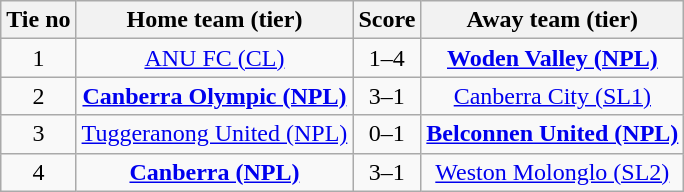<table class="wikitable" style="text-align:center">
<tr>
<th>Tie no</th>
<th>Home team (tier)</th>
<th>Score</th>
<th>Away team (tier)</th>
</tr>
<tr>
<td>1</td>
<td><a href='#'>ANU FC (CL)</a></td>
<td>1–4</td>
<td><strong><a href='#'>Woden Valley (NPL)</a></strong></td>
</tr>
<tr>
<td>2</td>
<td><strong><a href='#'>Canberra Olympic (NPL)</a></strong></td>
<td>3–1</td>
<td><a href='#'>Canberra City (SL1)</a></td>
</tr>
<tr>
<td>3</td>
<td><a href='#'>Tuggeranong United (NPL)</a></td>
<td>0–1</td>
<td><strong><a href='#'>Belconnen United (NPL)</a></strong></td>
</tr>
<tr>
<td>4</td>
<td><strong><a href='#'>Canberra (NPL)</a></strong></td>
<td>3–1</td>
<td><a href='#'>Weston Molonglo (SL2)</a></td>
</tr>
</table>
